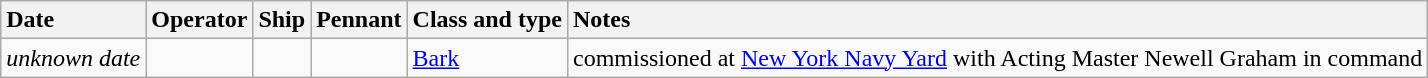<table class="wikitable nowraplinks">
<tr>
<th style="text-align: left">Date</th>
<th style="text-align: left">Operator</th>
<th style="text-align: left">Ship</th>
<th style="text-align: left">Pennant</th>
<th style="text-align: left">Class and type</th>
<th style="text-align: left">Notes</th>
</tr>
<tr ---->
<td><em>unknown date</em></td>
<td></td>
<td><strong></strong></td>
<td></td>
<td><a href='#'>Bark</a></td>
<td>commissioned at <a href='#'>New York Navy Yard</a> with Acting Master Newell Graham in command </td>
</tr>
</table>
